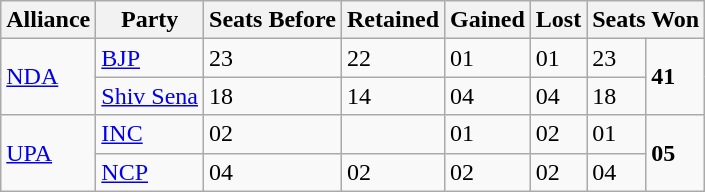<table class="wikitable">
<tr>
<th>Alliance</th>
<th>Party</th>
<th>Seats Before</th>
<th>Retained</th>
<th>Gained</th>
<th>Lost</th>
<th colspan="2">Seats Won</th>
</tr>
<tr>
<td rowspan="2"><a href='#'>NDA</a></td>
<td><a href='#'>BJP</a></td>
<td>23</td>
<td>22</td>
<td> 01</td>
<td> 01</td>
<td>23</td>
<td rowspan="2"><strong>41</strong></td>
</tr>
<tr>
<td><a href='#'>Shiv Sena</a></td>
<td>18</td>
<td>14</td>
<td> 04</td>
<td> 04</td>
<td>18</td>
</tr>
<tr>
<td rowspan="2"><a href='#'>UPA</a></td>
<td><a href='#'>INC</a></td>
<td>02</td>
<td></td>
<td> 01</td>
<td> 02</td>
<td>01</td>
<td rowspan="2"><strong>05</strong></td>
</tr>
<tr>
<td><a href='#'>NCP</a></td>
<td>04</td>
<td>02</td>
<td> 02</td>
<td> 02</td>
<td>04</td>
</tr>
</table>
